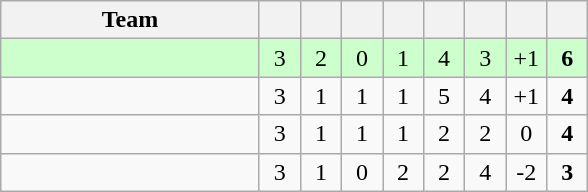<table class="wikitable" style="text-align: center;">
<tr>
<th width="165">Team</th>
<th width="20"></th>
<th width="20"></th>
<th width="20"></th>
<th width="20"></th>
<th width="20"></th>
<th width="20"></th>
<th width="20"></th>
<th width="20"></th>
</tr>
<tr bgcolor="#ccffcc">
<td align=left></td>
<td>3</td>
<td>2</td>
<td>0</td>
<td>1</td>
<td>4</td>
<td>3</td>
<td>+1</td>
<td><strong>6</strong></td>
</tr>
<tr>
<td align=left></td>
<td>3</td>
<td>1</td>
<td>1</td>
<td>1</td>
<td>5</td>
<td>4</td>
<td>+1</td>
<td><strong>4</strong></td>
</tr>
<tr>
<td align=left></td>
<td>3</td>
<td>1</td>
<td>1</td>
<td>1</td>
<td>2</td>
<td>2</td>
<td>0</td>
<td><strong>4</strong></td>
</tr>
<tr>
<td align=left></td>
<td>3</td>
<td>1</td>
<td>0</td>
<td>2</td>
<td>2</td>
<td>4</td>
<td>-2</td>
<td><strong>3</strong></td>
</tr>
</table>
